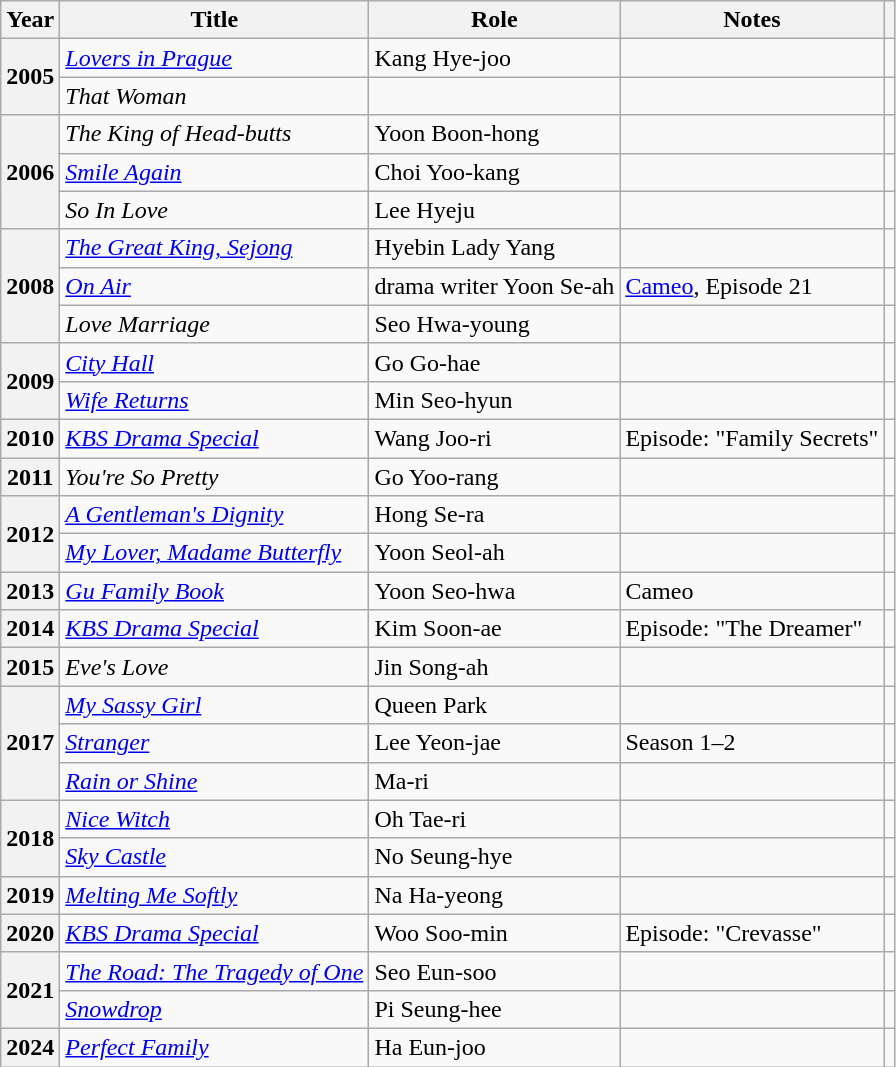<table class="wikitable plainrowheaders sortable">
<tr>
<th scope="col">Year</th>
<th scope="col">Title</th>
<th scope="col">Role</th>
<th scope="col">Notes</th>
<th scope="col" class="unsortable"></th>
</tr>
<tr>
<th scope="row" rowspan="2">2005</th>
<td><em><a href='#'>Lovers in Prague</a></em></td>
<td>Kang Hye-joo</td>
<td></td>
<td style="text-align:center"></td>
</tr>
<tr>
<td><em>That Woman</em></td>
<td></td>
<td></td>
<td style="text-align:center"></td>
</tr>
<tr>
<th scope="row" rowspan="3">2006</th>
<td><em>The King of Head-butts</em></td>
<td>Yoon Boon-hong</td>
<td></td>
<td style="text-align:center"></td>
</tr>
<tr>
<td><em><a href='#'>Smile Again</a></em></td>
<td>Choi Yoo-kang</td>
<td></td>
<td style="text-align:center"></td>
</tr>
<tr>
<td><em>So In Love</em></td>
<td>Lee Hyeju</td>
<td></td>
<td style="text-align:center"></td>
</tr>
<tr>
<th scope="row" rowspan="3">2008</th>
<td><em><a href='#'>The Great King, Sejong</a></em></td>
<td>Hyebin Lady Yang</td>
<td></td>
<td style="text-align:center"></td>
</tr>
<tr>
<td><em><a href='#'>On Air</a></em></td>
<td>drama writer Yoon Se-ah</td>
<td><a href='#'>Cameo</a>, Episode 21</td>
<td style="text-align:center"></td>
</tr>
<tr>
<td><em>Love Marriage</em></td>
<td>Seo Hwa-young</td>
<td></td>
<td style="text-align:center"></td>
</tr>
<tr>
<th scope="row" rowspan="2">2009</th>
<td><em><a href='#'>City Hall</a></em></td>
<td>Go Go-hae</td>
<td></td>
<td style="text-align:center"></td>
</tr>
<tr>
<td><em><a href='#'>Wife Returns</a></em></td>
<td>Min Seo-hyun</td>
<td></td>
<td style="text-align:center"></td>
</tr>
<tr>
<th scope="row">2010</th>
<td><em><a href='#'>KBS Drama Special</a></em></td>
<td>Wang Joo-ri</td>
<td>Episode: "Family Secrets"</td>
<td style="text-align:center"></td>
</tr>
<tr>
<th scope="row">2011</th>
<td><em>You're So Pretty</em></td>
<td>Go Yoo-rang</td>
<td></td>
<td style="text-align:center"></td>
</tr>
<tr>
<th scope="row" rowspan="2">2012</th>
<td><em><a href='#'>A Gentleman's Dignity</a></em></td>
<td>Hong Se-ra</td>
<td></td>
<td style="text-align:center"></td>
</tr>
<tr>
<td><em><a href='#'>My Lover, Madame Butterfly</a></em></td>
<td>Yoon Seol-ah</td>
<td></td>
<td style="text-align:center"></td>
</tr>
<tr>
<th scope="row">2013</th>
<td><em><a href='#'>Gu Family Book</a></em></td>
<td>Yoon Seo-hwa</td>
<td>Cameo</td>
<td style="text-align:center"></td>
</tr>
<tr>
<th scope="row">2014</th>
<td><em><a href='#'>KBS Drama Special</a></em></td>
<td>Kim Soon-ae</td>
<td>Episode: "The Dreamer"</td>
<td style="text-align:center"></td>
</tr>
<tr>
<th scope="row">2015</th>
<td><em>Eve's Love</em></td>
<td>Jin Song-ah</td>
<td></td>
<td style="text-align:center"></td>
</tr>
<tr>
<th scope="row" rowspan="3">2017</th>
<td><em><a href='#'>My Sassy Girl</a></em></td>
<td>Queen Park</td>
<td></td>
<td style="text-align:center"></td>
</tr>
<tr>
<td><em><a href='#'>Stranger</a></em></td>
<td>Lee Yeon-jae</td>
<td>Season 1–2</td>
<td style="text-align:center"></td>
</tr>
<tr>
<td><em><a href='#'>Rain or Shine</a></em></td>
<td>Ma-ri</td>
<td></td>
<td style="text-align:center"></td>
</tr>
<tr>
<th scope="row" rowspan="2">2018</th>
<td><em><a href='#'>Nice Witch</a></em></td>
<td>Oh Tae-ri</td>
<td></td>
<td style="text-align:center"></td>
</tr>
<tr>
<td><em><a href='#'>Sky Castle</a></em></td>
<td>No Seung-hye</td>
<td></td>
<td style="text-align:center"></td>
</tr>
<tr>
<th scope="row">2019</th>
<td><em><a href='#'>Melting Me Softly</a></em></td>
<td>Na Ha-yeong</td>
<td></td>
<td style="text-align:center"></td>
</tr>
<tr>
<th scope="row">2020</th>
<td><em><a href='#'>KBS Drama Special</a></em></td>
<td>Woo Soo-min</td>
<td>Episode: "Crevasse"</td>
<td style="text-align:center"></td>
</tr>
<tr>
<th scope="row" rowspan="2">2021</th>
<td><em><a href='#'>The Road: The Tragedy of One</a></em></td>
<td>Seo Eun-soo</td>
<td></td>
<td style="text-align:center"></td>
</tr>
<tr>
<td><em><a href='#'>Snowdrop</a></em></td>
<td>Pi Seung-hee</td>
<td></td>
<td style="text-align:center"></td>
</tr>
<tr>
<th scope="row">2024</th>
<td><em><a href='#'>Perfect Family</a></em></td>
<td>Ha Eun-joo</td>
<td></td>
<td style="text-align:center"></td>
</tr>
</table>
